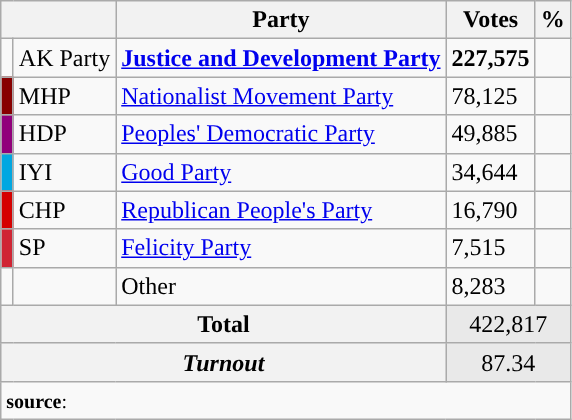<table class="wikitable">
<tr>
<th colspan="2" align="center"></th>
<th align="center">Party</th>
<th align="center">Votes</th>
<th align="center">%</th>
</tr>
<tr align="left">
<td></td>
<td>AK Party</td>
<td><strong><a href='#'>Justice and Development Party</a></strong></td>
<td><strong>227,575</strong></td>
<td><strong></strong></td>
</tr>
<tr align="left">
<td bgcolor="#870000" width="1"></td>
<td>MHP</td>
<td><a href='#'>Nationalist Movement Party</a></td>
<td>78,125</td>
<td></td>
</tr>
<tr align="left">
<td bgcolor="#91007B" width="1"></td>
<td>HDP</td>
<td><a href='#'>Peoples' Democratic Party</a></td>
<td>49,885</td>
<td></td>
</tr>
<tr align="left">
<td bgcolor="#01A7E1" width="1"></td>
<td>IYI</td>
<td><a href='#'>Good Party</a></td>
<td>34,644</td>
<td></td>
</tr>
<tr align="left">
<td bgcolor="#d50000" width="1"></td>
<td>CHP</td>
<td><a href='#'>Republican People's Party</a></td>
<td>16,790</td>
<td></td>
</tr>
<tr align="left">
<td bgcolor="#D02433" width="1"></td>
<td>SP</td>
<td><a href='#'>Felicity Party</a></td>
<td>7,515</td>
<td></td>
</tr>
<tr align="left">
<td bgcolor="" width="1"></td>
<td></td>
<td>Other</td>
<td>8,283</td>
<td></td>
</tr>
<tr align="left" style="background-color:#E9E9E9">
<th colspan="3" align="center"><strong>Total</strong></th>
<td colspan="5" align="center">422,817</td>
</tr>
<tr align="left" style="background-color:#E9E9E9">
<th colspan="3" align="center"><em>Turnout</em></th>
<td colspan="5" align="center">87.34</td>
</tr>
<tr>
<td colspan="9" align="left"><small><strong>source</strong>: </small></td>
</tr>
</table>
